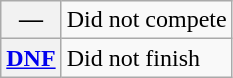<table class="wikitable">
<tr>
<th scope="row">—</th>
<td>Did not compete</td>
</tr>
<tr>
<th scope="row"><a href='#'>DNF</a></th>
<td>Did not finish</td>
</tr>
</table>
